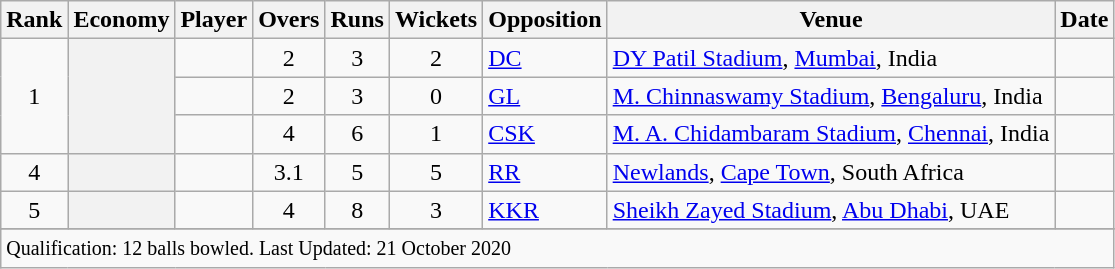<table class="wikitable">
<tr>
<th>Rank</th>
<th>Economy</th>
<th>Player</th>
<th>Overs</th>
<th>Runs</th>
<th>Wickets</th>
<th>Opposition</th>
<th>Venue</th>
<th>Date</th>
</tr>
<tr>
<td align=center rowspan=3>1</td>
<th scope=row style=text-align:center; rowspan=3></th>
<td></td>
<td align=center>2</td>
<td align=center>3</td>
<td align=center>2</td>
<td><a href='#'>DC</a></td>
<td><a href='#'>DY Patil Stadium</a>, <a href='#'>Mumbai</a>, India</td>
<td></td>
</tr>
<tr>
<td></td>
<td align=center>2</td>
<td align=center>3</td>
<td align=center>0</td>
<td><a href='#'>GL</a></td>
<td><a href='#'>M. Chinnaswamy Stadium</a>, <a href='#'>Bengaluru</a>, India</td>
<td></td>
</tr>
<tr>
<td></td>
<td align=center>4</td>
<td align=center>6</td>
<td align=center>1</td>
<td><a href='#'>CSK</a></td>
<td><a href='#'>M. A. Chidambaram Stadium</a>, <a href='#'>Chennai</a>, India</td>
<td></td>
</tr>
<tr>
<td align=center>4</td>
<th scope=row style=text-align:center;></th>
<td></td>
<td align=center>3.1</td>
<td align=center>5</td>
<td align=center>5</td>
<td><a href='#'>RR</a></td>
<td><a href='#'>Newlands</a>, <a href='#'>Cape Town</a>, South Africa</td>
<td></td>
</tr>
<tr>
<td align=center>5</td>
<th scope=row style=text-align:center;></th>
<td></td>
<td align=center>4</td>
<td align=center>8</td>
<td align=center>3</td>
<td><a href='#'>KKR</a></td>
<td><a href='#'>Sheikh Zayed Stadium</a>, <a href='#'>Abu Dhabi</a>, UAE</td>
<td></td>
</tr>
<tr>
</tr>
<tr class=sortbottom>
<td colspan=9><small>Qualification: 12 balls bowled. Last Updated: 21 October 2020</small></td>
</tr>
</table>
